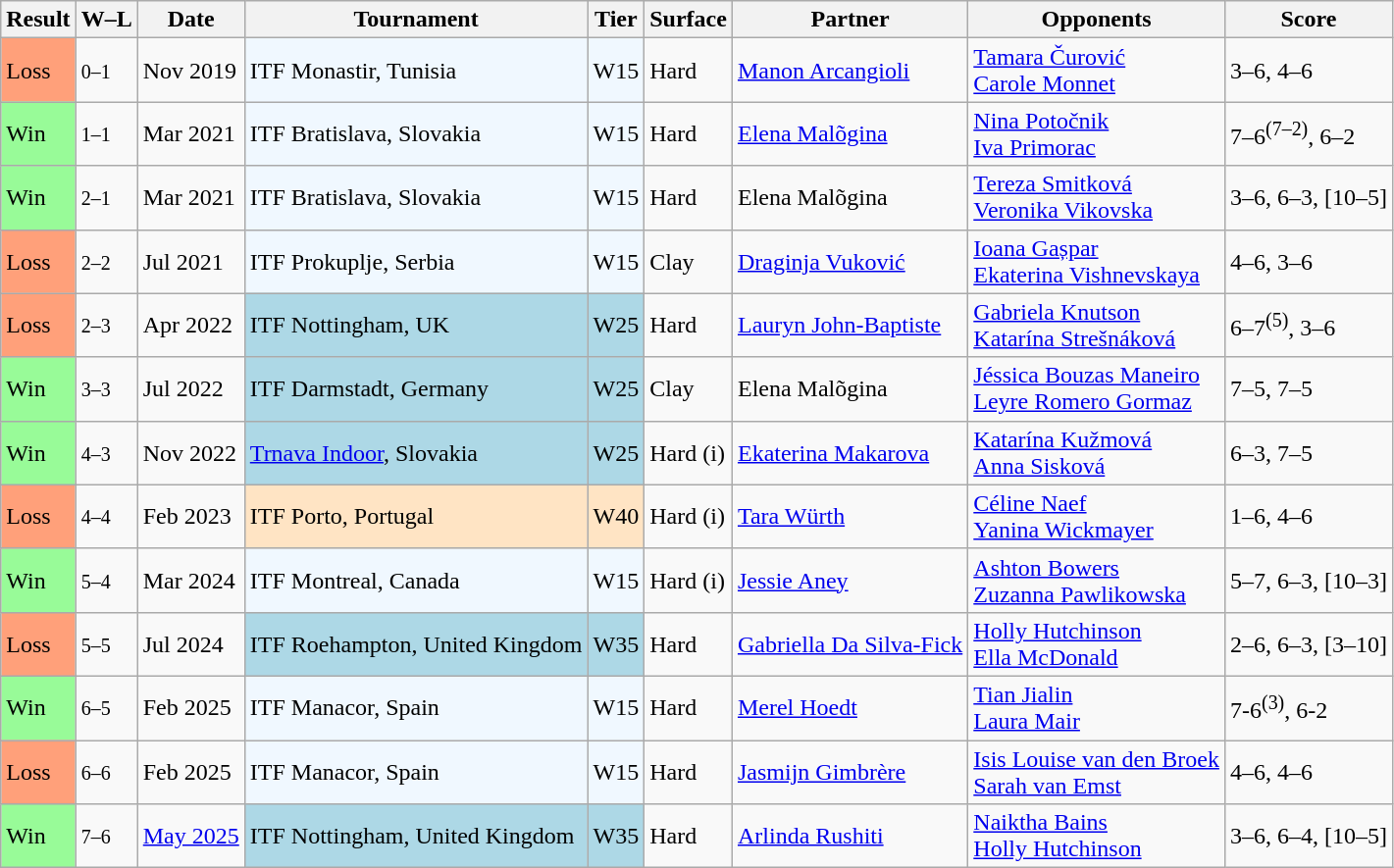<table class="wikitable sortable">
<tr>
<th>Result</th>
<th class=unsortable>W–L</th>
<th>Date</th>
<th>Tournament</th>
<th>Tier</th>
<th>Surface</th>
<th>Partner</th>
<th>Opponents</th>
<th class=unsortable>Score</th>
</tr>
<tr>
<td bgcolor=ffa07a>Loss</td>
<td><small>0–1</small></td>
<td>Nov 2019</td>
<td style="background:#f0f8ff;">ITF Monastir, Tunisia</td>
<td style="background:#f0f8ff;">W15</td>
<td>Hard</td>
<td> <a href='#'>Manon Arcangioli</a></td>
<td> <a href='#'>Tamara Čurović</a> <br>  <a href='#'>Carole Monnet</a></td>
<td>3–6, 4–6</td>
</tr>
<tr>
<td bgcolor=98FB98>Win</td>
<td><small>1–1</small></td>
<td>Mar 2021</td>
<td style="background:#f0f8ff;">ITF Bratislava, Slovakia</td>
<td style="background:#f0f8ff;">W15</td>
<td>Hard</td>
<td> <a href='#'>Elena Malõgina</a></td>
<td> <a href='#'>Nina Potočnik</a> <br>  <a href='#'>Iva Primorac</a></td>
<td>7–6<sup>(7–2)</sup>, 6–2</td>
</tr>
<tr>
<td bgcolor=98FB98>Win</td>
<td><small>2–1</small></td>
<td>Mar 2021</td>
<td style="background:#f0f8ff;">ITF Bratislava, Slovakia</td>
<td style="background:#f0f8ff;">W15</td>
<td>Hard</td>
<td> Elena Malõgina</td>
<td> <a href='#'>Tereza Smitková</a> <br>  <a href='#'>Veronika Vikovska</a></td>
<td>3–6, 6–3, [10–5]</td>
</tr>
<tr>
<td bgcolor=ffa07a>Loss</td>
<td><small>2–2</small></td>
<td>Jul 2021</td>
<td style="background:#f0f8ff;">ITF Prokuplje, Serbia</td>
<td style="background:#f0f8ff;">W15</td>
<td>Clay</td>
<td> <a href='#'>Draginja Vuković</a></td>
<td> <a href='#'>Ioana Gașpar</a> <br>  <a href='#'>Ekaterina Vishnevskaya</a></td>
<td>4–6, 3–6</td>
</tr>
<tr>
<td bgcolor=ffa07a>Loss</td>
<td><small>2–3</small></td>
<td>Apr 2022</td>
<td style="background:lightblue;">ITF Nottingham, UK</td>
<td style="background:lightblue;">W25</td>
<td>Hard</td>
<td> <a href='#'>Lauryn John-Baptiste</a></td>
<td> <a href='#'>Gabriela Knutson</a> <br>  <a href='#'>Katarína Strešnáková</a></td>
<td>6–7<sup>(5)</sup>, 3–6</td>
</tr>
<tr>
<td bgcolor=98FB98>Win</td>
<td><small>3–3</small></td>
<td>Jul 2022</td>
<td style="background:lightblue;">ITF Darmstadt, Germany</td>
<td style="background:lightblue;">W25</td>
<td>Clay</td>
<td> Elena Malõgina</td>
<td> <a href='#'>Jéssica Bouzas Maneiro</a> <br>  <a href='#'>Leyre Romero Gormaz</a></td>
<td>7–5, 7–5</td>
</tr>
<tr>
<td bgcolor=98FB98>Win</td>
<td><small>4–3</small></td>
<td>Nov 2022</td>
<td style="background:lightblue;"><a href='#'>Trnava Indoor</a>, Slovakia</td>
<td style="background:lightblue;">W25</td>
<td>Hard (i)</td>
<td> <a href='#'>Ekaterina Makarova</a></td>
<td> <a href='#'>Katarína Kužmová</a> <br>  <a href='#'>Anna Sisková</a></td>
<td>6–3, 7–5</td>
</tr>
<tr>
<td bgcolor=ffa07a>Loss</td>
<td><small>4–4</small></td>
<td>Feb 2023</td>
<td style="background:#ffe4c4;">ITF Porto, Portugal</td>
<td style="background:#ffe4c4;">W40</td>
<td>Hard (i)</td>
<td> <a href='#'>Tara Würth</a></td>
<td> <a href='#'>Céline Naef</a> <br>  <a href='#'>Yanina Wickmayer</a></td>
<td>1–6, 4–6</td>
</tr>
<tr>
<td bgcolor=98FB98>Win</td>
<td><small>5–4</small></td>
<td>Mar 2024</td>
<td style="background:#f0f8ff;">ITF Montreal, Canada</td>
<td style="background:#f0f8ff;">W15</td>
<td>Hard (i)</td>
<td> <a href='#'>Jessie Aney</a></td>
<td> <a href='#'>Ashton Bowers</a> <br>  <a href='#'>Zuzanna Pawlikowska</a></td>
<td>5–7, 6–3, [10–3]</td>
</tr>
<tr>
<td style="background:#ffa07a;">Loss</td>
<td><small>5–5</small></td>
<td>Jul 2024</td>
<td style="background:lightblue;">ITF Roehampton, United Kingdom</td>
<td style="background:lightblue;">W35</td>
<td>Hard</td>
<td> <a href='#'>Gabriella Da Silva-Fick</a></td>
<td> <a href='#'>Holly Hutchinson</a> <br>  <a href='#'>Ella McDonald</a></td>
<td>2–6, 6–3, [3–10]</td>
</tr>
<tr>
<td bgcolor=98FB98>Win</td>
<td><small>6–5</small></td>
<td>Feb 2025</td>
<td style="background:#f0f8ff;">ITF Manacor, Spain</td>
<td style="background:#f0f8ff;">W15</td>
<td>Hard</td>
<td> <a href='#'>Merel Hoedt</a></td>
<td> <a href='#'>Tian Jialin</a> <br>  <a href='#'>Laura Mair</a></td>
<td>7-6<sup>(3)</sup>, 6-2</td>
</tr>
<tr>
<td style="background:#ffa07a;">Loss</td>
<td><small>6–6</small></td>
<td>Feb 2025</td>
<td style="background:#f0f8ff;">ITF Manacor, Spain</td>
<td style="background:#f0f8ff;">W15</td>
<td>Hard</td>
<td> <a href='#'>Jasmijn Gimbrère</a></td>
<td> <a href='#'>Isis Louise van den Broek</a> <br>  <a href='#'>Sarah van Emst</a></td>
<td>4–6, 4–6</td>
</tr>
<tr>
<td style="background:#98fb98;">Win</td>
<td><small>7–6</small></td>
<td><a href='#'>May 2025</a></td>
<td style="background:lightblue;">ITF Nottingham, United Kingdom</td>
<td style="background:lightblue;">W35</td>
<td>Hard</td>
<td> <a href='#'>Arlinda Rushiti</a></td>
<td> <a href='#'>Naiktha Bains</a> <br>  <a href='#'>Holly Hutchinson</a></td>
<td>3–6, 6–4, [10–5]</td>
</tr>
</table>
